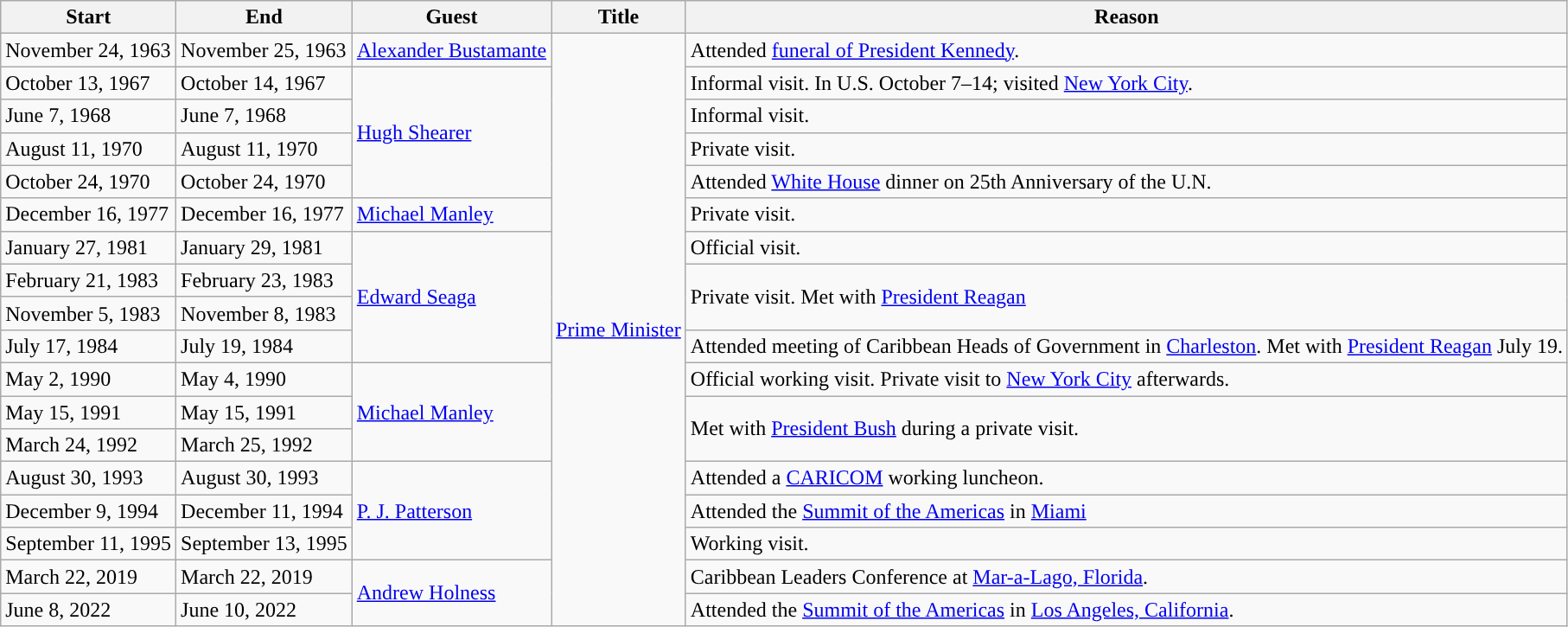<table class="wikitable sortable">
<tr>
<th>Start</th>
<th>End</th>
<th>Guest</th>
<th>Title</th>
<th>Reason</th>
</tr>
<tr>
<td>November 24, 1963</td>
<td>November 25, 1963</td>
<td><a href='#'>Alexander Bustamante</a></td>
<td rowspan=18><a href='#'>Prime Minister</a></td>
<td>Attended <a href='#'>funeral of President Kennedy</a>.</td>
</tr>
<tr>
<td>October 13, 1967</td>
<td>October 14, 1967</td>
<td rowspan=4><a href='#'>Hugh Shearer</a></td>
<td>Informal visit. In U.S. October 7–14; visited <a href='#'>New York City</a>.</td>
</tr>
<tr>
<td>June 7, 1968</td>
<td>June 7, 1968</td>
<td>Informal visit.</td>
</tr>
<tr>
<td>August 11, 1970</td>
<td>August 11, 1970</td>
<td>Private visit.</td>
</tr>
<tr>
<td>October 24, 1970</td>
<td>October 24, 1970</td>
<td>Attended <a href='#'>White House</a> dinner on 25th Anniversary of the U.N.</td>
</tr>
<tr>
<td>December 16, 1977</td>
<td>December 16, 1977</td>
<td><a href='#'>Michael Manley</a></td>
<td>Private visit.</td>
</tr>
<tr>
<td>January 27, 1981</td>
<td>January 29, 1981</td>
<td rowspan=4><a href='#'>Edward Seaga</a></td>
<td>Official visit.</td>
</tr>
<tr>
<td>February 21, 1983</td>
<td>February 23, 1983</td>
<td rowspan=2>Private visit. Met with <a href='#'>President Reagan</a></td>
</tr>
<tr>
<td>November 5, 1983</td>
<td>November 8, 1983</td>
</tr>
<tr>
<td>July 17, 1984</td>
<td>July 19, 1984</td>
<td>Attended meeting of Caribbean Heads of Government in <a href='#'>Charleston</a>. Met with <a href='#'>President Reagan</a> July 19.</td>
</tr>
<tr>
<td>May 2, 1990</td>
<td>May 4, 1990</td>
<td rowspan=3><a href='#'>Michael Manley</a></td>
<td>Official working visit. Private visit to <a href='#'>New York City</a> afterwards.</td>
</tr>
<tr>
<td>May 15, 1991</td>
<td>May 15, 1991</td>
<td rowspan=2>Met with <a href='#'>President Bush</a> during a private visit.</td>
</tr>
<tr>
<td>March 24, 1992</td>
<td>March 25, 1992</td>
</tr>
<tr>
<td>August 30, 1993</td>
<td>August 30, 1993</td>
<td rowspan=3><a href='#'>P. J. Patterson</a></td>
<td>Attended a <a href='#'>CARICOM</a> working luncheon.</td>
</tr>
<tr>
<td>December 9, 1994</td>
<td>December 11, 1994</td>
<td>Attended the <a href='#'>Summit of the Americas</a> in <a href='#'>Miami</a></td>
</tr>
<tr>
<td>September 11, 1995</td>
<td>September 13, 1995</td>
<td>Working visit.</td>
</tr>
<tr>
<td>March 22, 2019</td>
<td>March 22, 2019</td>
<td rowspan=2><a href='#'>Andrew Holness</a></td>
<td>Caribbean Leaders Conference at <a href='#'>Mar-a-Lago, Florida</a>.</td>
</tr>
<tr>
<td>June 8, 2022</td>
<td>June 10, 2022</td>
<td>Attended the <a href='#'>Summit of the Americas</a> in <a href='#'>Los Angeles, California</a>.</td>
</tr>
</table>
